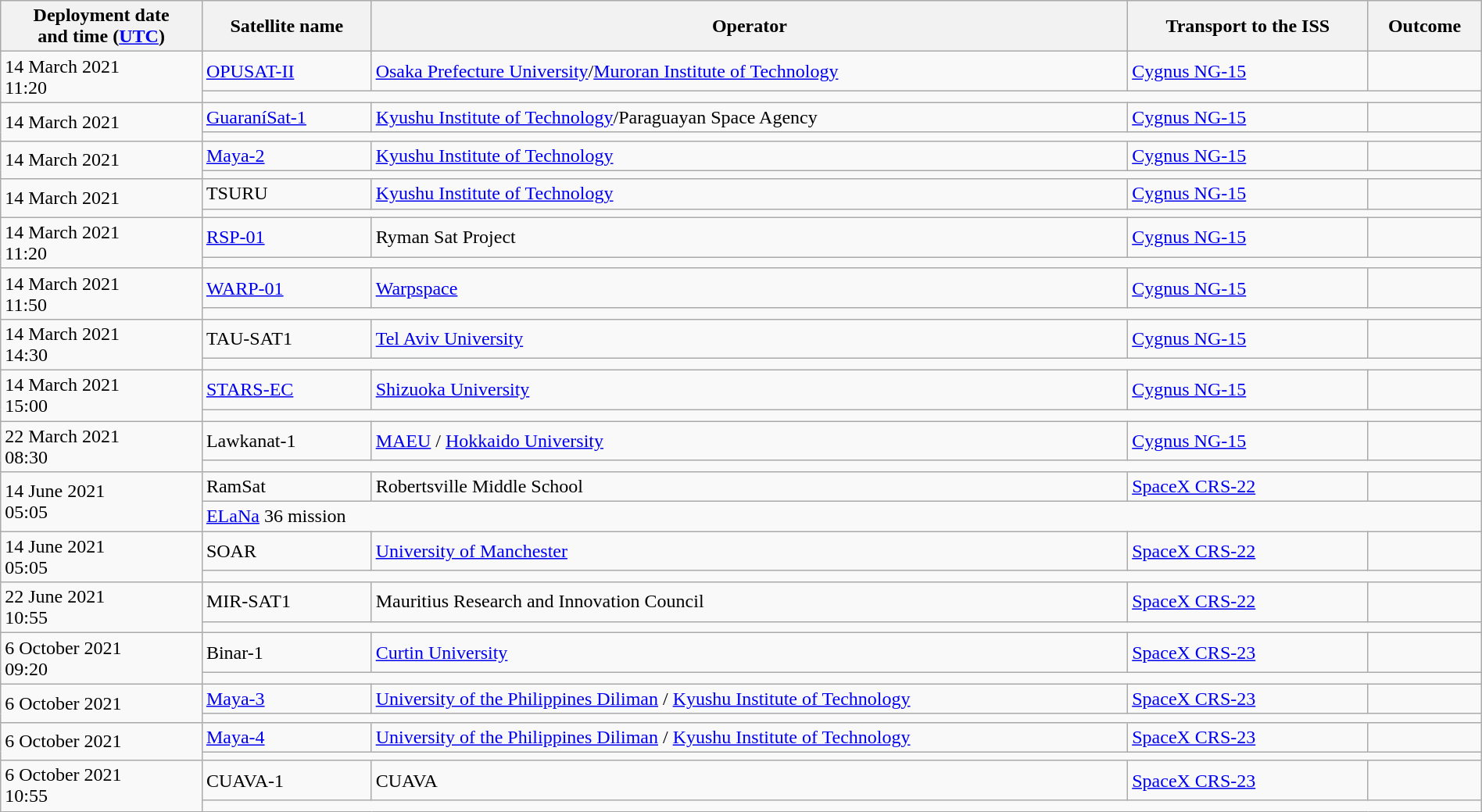<table class="wikitable" style="width: 100%;">
<tr>
<th scope="col">Deployment date<br>and time (<a href='#'>UTC</a>)</th>
<th scope="col">Satellite name</th>
<th scope="col">Operator</th>
<th scope="col">Transport to the ISS</th>
<th scope="col">Outcome</th>
</tr>
<tr>
<td rowspan=2>14 March 2021 <br> 11:20</td>
<td> <a href='#'>OPUSAT-II</a></td>
<td><a href='#'>Osaka Prefecture University</a>/<a href='#'>Muroran Institute of Technology</a></td>
<td><a href='#'>Cygnus NG-15</a></td>
<td></td>
</tr>
<tr>
<td colspan=4></td>
</tr>
<tr>
<td rowspan=2>14 March 2021</td>
<td> <a href='#'>GuaraníSat-1</a></td>
<td><a href='#'>Kyushu Institute of Technology</a>/Paraguayan Space Agency</td>
<td><a href='#'>Cygnus NG-15</a></td>
<td></td>
</tr>
<tr>
<td colspan=4></td>
</tr>
<tr>
<td rowspan=2>14 March 2021</td>
<td> <a href='#'>Maya-2</a></td>
<td><a href='#'>Kyushu Institute of Technology</a></td>
<td><a href='#'>Cygnus NG-15</a></td>
<td></td>
</tr>
<tr>
<td colspan=4></td>
</tr>
<tr>
<td rowspan=2>14 March 2021</td>
<td> TSURU</td>
<td><a href='#'>Kyushu Institute of Technology</a></td>
<td><a href='#'>Cygnus NG-15</a></td>
<td></td>
</tr>
<tr>
<td colspan=4></td>
</tr>
<tr>
<td rowspan=2>14 March 2021 <br> 11:20</td>
<td> <a href='#'>RSP-01</a></td>
<td>Ryman Sat Project</td>
<td><a href='#'>Cygnus NG-15</a></td>
<td></td>
</tr>
<tr>
<td colspan=4></td>
</tr>
<tr>
<td rowspan=2>14 March 2021 <br> 11:50</td>
<td> <a href='#'>WARP-01</a></td>
<td><a href='#'>Warpspace</a></td>
<td><a href='#'>Cygnus NG-15</a></td>
<td></td>
</tr>
<tr>
<td colspan=4></td>
</tr>
<tr>
<td rowspan=2>14 March 2021 <br> 14:30</td>
<td> TAU-SAT1</td>
<td><a href='#'>Tel Aviv University</a></td>
<td><a href='#'>Cygnus NG-15</a></td>
<td></td>
</tr>
<tr>
<td colspan=4></td>
</tr>
<tr>
<td rowspan=2>14 March 2021 <br> 15:00</td>
<td> <a href='#'>STARS-EC</a></td>
<td><a href='#'>Shizuoka University</a></td>
<td><a href='#'>Cygnus NG-15</a></td>
<td></td>
</tr>
<tr>
<td colspan=4></td>
</tr>
<tr>
<td rowspan=2>22 March 2021 <br> 08:30</td>
<td>  Lawkanat-1</td>
<td><a href='#'>MAEU</a> / <a href='#'>Hokkaido University</a></td>
<td><a href='#'>Cygnus NG-15</a></td>
<td></td>
</tr>
<tr>
<td colspan=4></td>
</tr>
<tr>
<td rowspan=2>14 June 2021 <br> 05:05</td>
<td> RamSat</td>
<td>Robertsville Middle School</td>
<td><a href='#'>SpaceX CRS-22</a></td>
<td></td>
</tr>
<tr>
<td colspan=4><a href='#'>ELaNa</a> 36 mission</td>
</tr>
<tr>
<td rowspan=2>14 June 2021 <br> 05:05</td>
<td> SOAR</td>
<td><a href='#'>University of Manchester</a></td>
<td><a href='#'>SpaceX CRS-22</a></td>
<td></td>
</tr>
<tr>
<td colspan=4></td>
</tr>
<tr>
<td rowspan=2>22 June 2021 <br> 10:55</td>
<td> MIR-SAT1</td>
<td>Mauritius Research and Innovation Council</td>
<td><a href='#'>SpaceX CRS-22</a></td>
<td></td>
</tr>
<tr>
<td colspan=4></td>
</tr>
<tr>
<td rowspan=2>6 October 2021 <br> 09:20</td>
<td> Binar-1</td>
<td><a href='#'>Curtin University</a></td>
<td><a href='#'>SpaceX CRS-23</a></td>
<td></td>
</tr>
<tr>
<td colspan=4></td>
</tr>
<tr>
<td rowspan=2>6 October 2021</td>
<td> <a href='#'>Maya-3</a></td>
<td><a href='#'>University of the Philippines Diliman</a> / <a href='#'>Kyushu Institute of Technology</a></td>
<td><a href='#'>SpaceX CRS-23</a></td>
<td></td>
</tr>
<tr>
<td colspan=4></td>
</tr>
<tr>
<td rowspan=2>6 October 2021</td>
<td> <a href='#'>Maya-4</a></td>
<td><a href='#'>University of the Philippines Diliman</a> / <a href='#'>Kyushu Institute of Technology</a></td>
<td><a href='#'>SpaceX CRS-23</a></td>
<td></td>
</tr>
<tr>
<td colspan=4></td>
</tr>
<tr>
<td rowspan=2>6 October 2021 <br> 10:55</td>
<td> CUAVA-1</td>
<td>CUAVA</td>
<td><a href='#'>SpaceX CRS-23</a></td>
<td></td>
</tr>
<tr>
<td colspan=4></td>
</tr>
</table>
